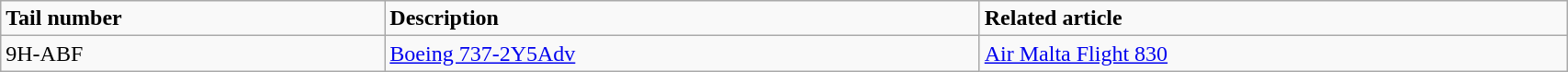<table class="wikitable" width="90%">
<tr>
<td><strong>Tail number</strong></td>
<td><strong>Description</strong></td>
<td><strong>Related article</strong></td>
</tr>
<tr>
<td>9H-ABF</td>
<td><a href='#'>Boeing 737-2Y5Adv</a></td>
<td><a href='#'>Air Malta Flight 830</a></td>
</tr>
</table>
